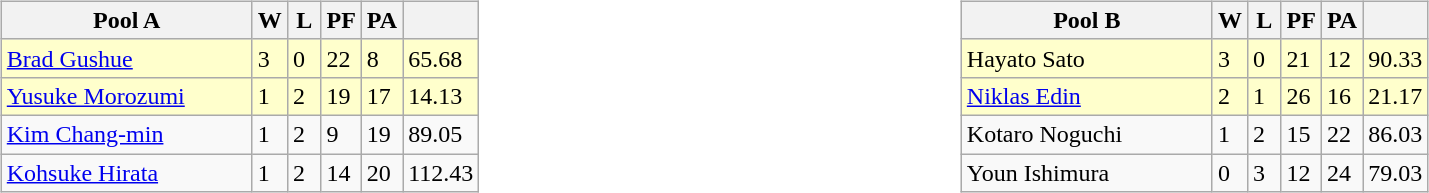<table table>
<tr>
<td valign=top width=10%><br><table class=wikitable>
<tr>
<th width=160>Pool A</th>
<th width=15>W</th>
<th width=15>L</th>
<th width=15>PF</th>
<th width=15>PA</th>
<th width=20></th>
</tr>
<tr bgcolor=#ffffcc>
<td> <a href='#'>Brad Gushue</a></td>
<td>3</td>
<td>0</td>
<td>22</td>
<td>8</td>
<td>65.68</td>
</tr>
<tr bgcolor=#ffffcc>
<td> <a href='#'>Yusuke Morozumi</a></td>
<td>1</td>
<td>2</td>
<td>19</td>
<td>17</td>
<td>14.13</td>
</tr>
<tr>
<td> <a href='#'>Kim Chang-min</a></td>
<td>1</td>
<td>2</td>
<td>9</td>
<td>19</td>
<td>89.05</td>
</tr>
<tr>
<td> <a href='#'>Kohsuke Hirata</a></td>
<td>1</td>
<td>2</td>
<td>14</td>
<td>20</td>
<td>112.43</td>
</tr>
</table>
</td>
<td valign=top width=10%><br><table class=wikitable>
<tr>
<th width=160>Pool B</th>
<th width=15>W</th>
<th width=15>L</th>
<th width=15>PF</th>
<th width=15>PA</th>
<th width=20></th>
</tr>
<tr bgcolor=#ffffcc>
<td> Hayato Sato</td>
<td>3</td>
<td>0</td>
<td>21</td>
<td>12</td>
<td>90.33</td>
</tr>
<tr bgcolor=#ffffcc>
<td> <a href='#'>Niklas Edin</a></td>
<td>2</td>
<td>1</td>
<td>26</td>
<td>16</td>
<td>21.17</td>
</tr>
<tr>
<td> Kotaro Noguchi</td>
<td>1</td>
<td>2</td>
<td>15</td>
<td>22</td>
<td>86.03</td>
</tr>
<tr>
<td> Youn Ishimura</td>
<td>0</td>
<td>3</td>
<td>12</td>
<td>24</td>
<td>79.03</td>
</tr>
</table>
</td>
</tr>
</table>
